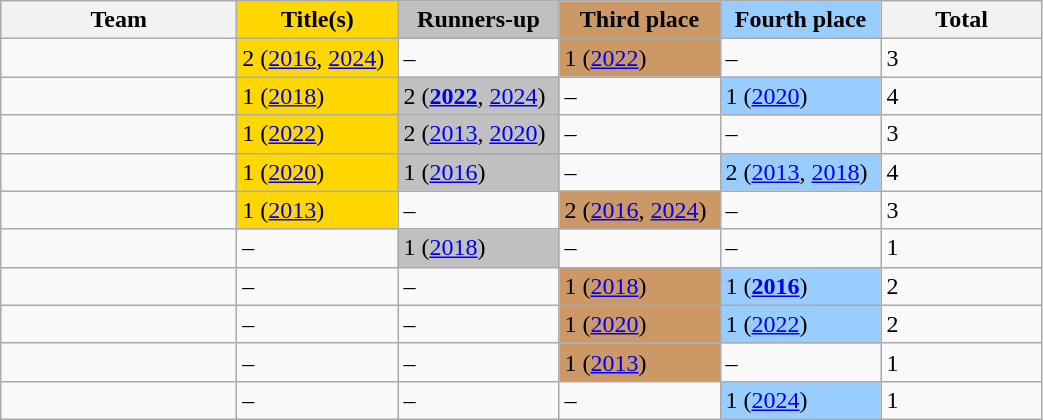<table class="wikitable">
<tr>
<th width=150>Team</th>
<th width=100 style="background-color:gold;">Title(s)</th>
<th width=100 style="background-color:silver;">Runners-up</th>
<th width=100 style="background-color:#cc9966;">Third place</th>
<th width=100 style="background-color:#9acdff;">Fourth place</th>
<th width=100>Total</th>
</tr>
<tr>
<td></td>
<td style="background-color:gold;">2 (<a href='#'>2016</a>, <a href='#'>2024</a>)</td>
<td>–</td>
<td style="background-color:#cc9966;">1 (<a href='#'>2022</a>)</td>
<td>–</td>
<td>3</td>
</tr>
<tr>
<td></td>
<td style="background-color:gold;">1 (<a href='#'>2018</a>)</td>
<td style="background-color:silver;">2 (<strong><a href='#'>2022</a></strong>, <a href='#'>2024</a>)</td>
<td>–</td>
<td style="background-color:#9acdff;">1 (<a href='#'>2020</a>)</td>
<td>4</td>
</tr>
<tr>
<td></td>
<td style="background-color:gold;">1 (<a href='#'>2022</a>)</td>
<td style="background-color:silver;">2 (<a href='#'>2013</a>, <a href='#'>2020</a>)</td>
<td>–</td>
<td>–</td>
<td>3</td>
</tr>
<tr>
<td></td>
<td style="background-color:gold;">1 (<a href='#'>2020</a>)</td>
<td style="background-color:silver;">1 (<a href='#'>2016</a>)</td>
<td>–</td>
<td style="background-color:#9acdff;">2 (<a href='#'>2013</a>, <a href='#'>2018</a>)</td>
<td>4</td>
</tr>
<tr>
<td></td>
<td style="background-color:gold;">1 (<a href='#'>2013</a>)</td>
<td>–</td>
<td style="background-color:#cc9966;">2 (<a href='#'>2016</a>, <a href='#'>2024</a>)</td>
<td>–</td>
<td>3</td>
</tr>
<tr>
<td></td>
<td>–</td>
<td style="background-color:silver;">1 (<a href='#'>2018</a>)</td>
<td>–</td>
<td>–</td>
<td>1</td>
</tr>
<tr>
<td></td>
<td>–</td>
<td>–</td>
<td style="background-color:#cc9966;">1 (<a href='#'>2018</a>)</td>
<td style="background-color:#9acdff;">1 (<strong><a href='#'>2016</a></strong>)</td>
<td>2</td>
</tr>
<tr>
<td></td>
<td>–</td>
<td>–</td>
<td style="background-color:#cc9966;">1 (<a href='#'>2020</a>)</td>
<td style="background-color:#9acdff;">1 (<a href='#'>2022</a>)</td>
<td>2</td>
</tr>
<tr>
<td></td>
<td>–</td>
<td>–</td>
<td style="background-color:#cc9966;">1 (<a href='#'>2013</a>)</td>
<td>–</td>
<td>1</td>
</tr>
<tr>
<td></td>
<td>–</td>
<td>–</td>
<td>–</td>
<td style="background-color:#9acdff;">1 (<a href='#'>2024</a>)</td>
<td>1</td>
</tr>
</table>
